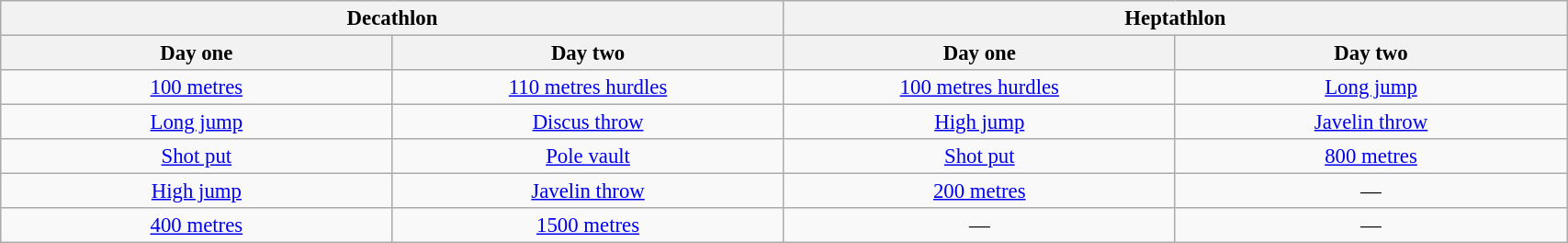<table class="wikitable" style=" text-align:center; font-size:95%;" width="90%">
<tr>
<th colspan=2>Decathlon</th>
<th colspan=2>Heptathlon</th>
</tr>
<tr>
<th width=18%>Day one</th>
<th width=18%>Day two</th>
<th width=18%>Day one</th>
<th width=18%>Day two</th>
</tr>
<tr>
<td><a href='#'>100 metres</a></td>
<td><a href='#'>110 metres hurdles</a></td>
<td><a href='#'>100 metres hurdles</a></td>
<td><a href='#'>Long jump</a></td>
</tr>
<tr>
<td><a href='#'>Long jump</a></td>
<td><a href='#'>Discus throw</a></td>
<td><a href='#'>High jump</a></td>
<td><a href='#'>Javelin throw</a></td>
</tr>
<tr>
<td><a href='#'>Shot put</a></td>
<td><a href='#'>Pole vault</a></td>
<td><a href='#'>Shot put</a></td>
<td><a href='#'>800 metres</a></td>
</tr>
<tr>
<td><a href='#'>High jump</a></td>
<td><a href='#'>Javelin throw</a></td>
<td><a href='#'>200 metres</a></td>
<td align=center>—</td>
</tr>
<tr>
<td><a href='#'>400 metres</a></td>
<td><a href='#'>1500 metres</a></td>
<td align=center>—</td>
<td align=center>—</td>
</tr>
</table>
